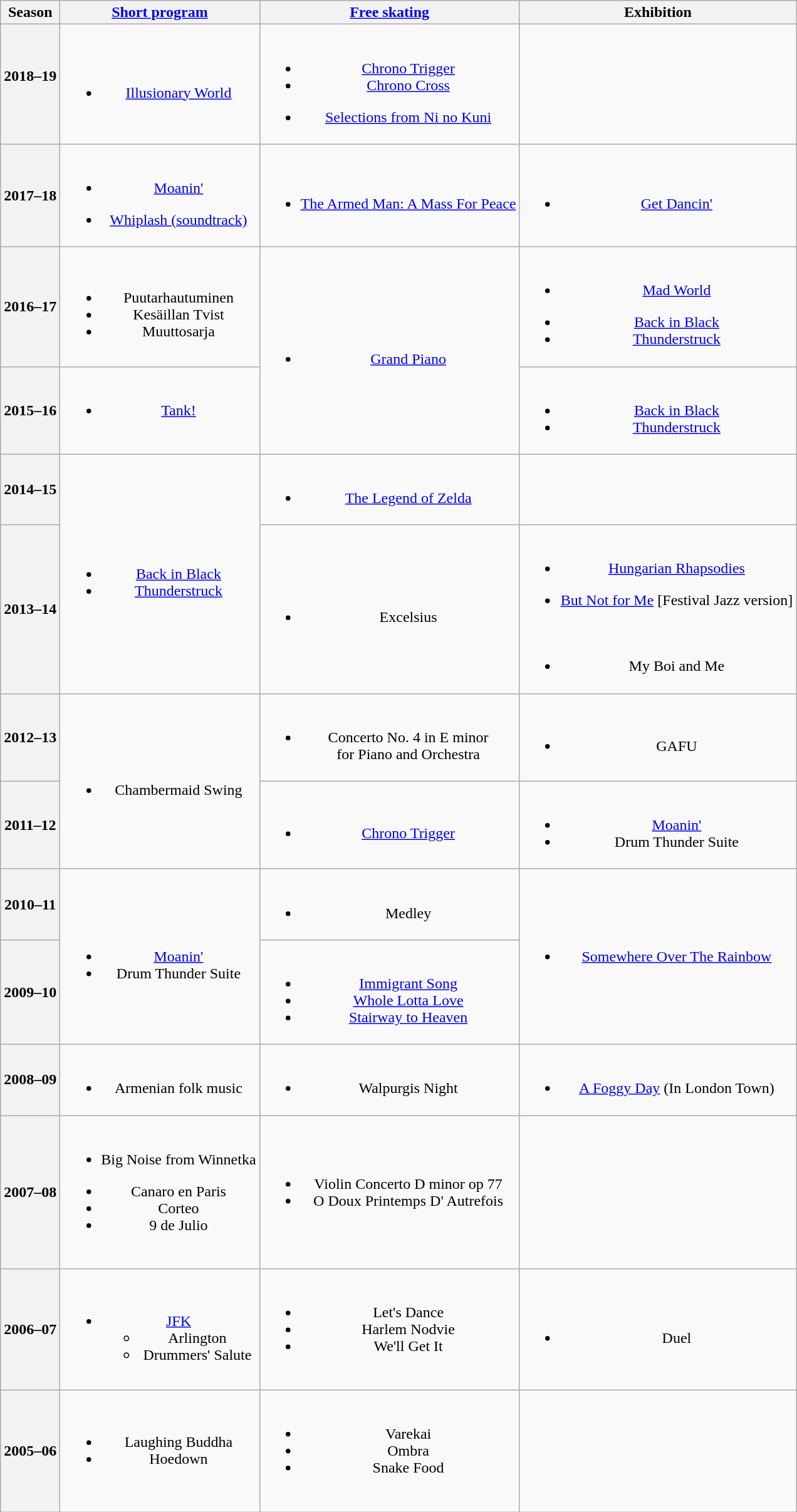<table class="wikitable" style="text-align:center">
<tr>
<th>Season</th>
<th><a href='#'>Short program</a></th>
<th><a href='#'>Free skating</a></th>
<th>Exhibition</th>
</tr>
<tr>
<th>2018–19 <br> <br> </th>
<td><br><ul><li><a href='#'>Illusionary World</a> <br> </li></ul></td>
<td><br><ul><li><a href='#'>Chrono Trigger</a> <br></li><li><a href='#'>Chrono Cross</a> <br></li></ul><ul><li><a href='#'>Selections from Ni no Kuni</a> <br> </li></ul></td>
<td></td>
</tr>
<tr>
<th>2017–18 <br></th>
<td><br><ul><li><a href='#'>Moanin'</a> <br></li></ul><ul><li><a href='#'>Whiplash (soundtrack)</a> <br> </li></ul></td>
<td><br><ul><li><a href='#'>The Armed Man: A Mass For Peace</a> <br> </li></ul></td>
<td><br><ul><li><a href='#'>Get Dancin'</a> <br></li></ul></td>
</tr>
<tr>
<th>2016–17 <br> </th>
<td><br><ul><li>Puutarhautuminen <br></li><li>Kesäillan Tvist <br></li><li>Muuttosarja <br></li></ul></td>
<td rowspan=2><br><ul><li><a href='#'>Grand Piano</a> <br></li></ul></td>
<td><br><ul><li><a href='#'>Mad World</a><br></li></ul><ul><li><a href='#'>Back in Black</a></li><li><a href='#'>Thunderstruck</a><br></li></ul></td>
</tr>
<tr>
<th>2015–16 <br> </th>
<td><br><ul><li><a href='#'>Tank!</a> <br>  <br></li></ul></td>
<td><br><ul><li><a href='#'>Back in Black</a></li><li><a href='#'>Thunderstruck</a> <br></li></ul></td>
</tr>
<tr>
<th>2014–15 <br> </th>
<td rowspan=2><br><ul><li><a href='#'>Back in Black</a></li><li><a href='#'>Thunderstruck</a> <br></li></ul></td>
<td><br><ul><li><a href='#'>The Legend of Zelda</a> <br></li></ul></td>
<td></td>
</tr>
<tr>
<th>2013–14 <br> </th>
<td><br><ul><li>Excelsius <br></li></ul></td>
<td><br><ul><li><a href='#'>Hungarian Rhapsodies</a><br></li></ul><ul><li><a href='#'>But Not for Me</a> [Festival Jazz version] <br> <br> <br></li></ul><ul><li>My Boi and Me <br></li></ul></td>
</tr>
<tr>
<th>2012–13 <br> </th>
<td rowspan=2><br><ul><li>Chambermaid Swing <br></li></ul></td>
<td><br><ul><li>Concerto No. 4 in E minor <br> for Piano and Orchestra <br></li></ul></td>
<td><br><ul><li>GAFU  <br></li></ul></td>
</tr>
<tr>
<th>2011–12 <br> </th>
<td><br><ul><li><a href='#'>Chrono Trigger</a> <br></li></ul></td>
<td><br><ul><li><a href='#'>Moanin'</a></li><li>Drum Thunder Suite <br></li></ul></td>
</tr>
<tr>
<th>2010–11 <br> </th>
<td rowspan=2><br><ul><li><a href='#'>Moanin'</a></li><li>Drum Thunder Suite <br></li></ul></td>
<td><br><ul><li>Medley <br></li></ul></td>
<td rowspan=2><br><ul><li><a href='#'>Somewhere Over The Rainbow</a> <br> <br></li></ul></td>
</tr>
<tr>
<th>2009–10 <br> </th>
<td><br><ul><li><a href='#'>Immigrant Song</a></li><li><a href='#'>Whole Lotta Love</a></li><li><a href='#'>Stairway to Heaven</a> <br></li></ul></td>
</tr>
<tr>
<th>2008–09 <br> </th>
<td><br><ul><li>Armenian folk music <br></li></ul></td>
<td><br><ul><li>Walpurgis Night <br></li></ul></td>
<td><br><ul><li><a href='#'>A Foggy Day</a> (In London Town) <br></li></ul></td>
</tr>
<tr>
<th>2007–08 <br> </th>
<td><br><ul><li>Big Noise from Winnetka <br></li></ul><ul><li>Canaro en Paris <br></li><li>Corteo <br></li><li>9 de Julio <br> <br></li></ul></td>
<td><br><ul><li>Violin Concerto D minor op 77 <br></li><li>O Doux Printemps D' Autrefois <br> <br></li></ul></td>
<td></td>
</tr>
<tr>
<th>2006–07 <br> </th>
<td><br><ul><li><a href='#'>JFK</a> <br><ul><li>Arlington</li><li>Drummers' Salute <br></li></ul></li></ul></td>
<td><br><ul><li>Let's Dance <br></li><li>Harlem Nodvie <br></li><li>We'll Get It <br> <br></li></ul></td>
<td><br><ul><li>Duel <br></li></ul></td>
</tr>
<tr>
<th>2005–06 <br> </th>
<td><br><ul><li>Laughing Buddha <br></li><li>Hoedown <br> <br></li></ul></td>
<td><br><ul><li>Varekai <br></li><li>Ombra <br></li><li>Snake Food <br> <br></li></ul></td>
<td></td>
</tr>
</table>
